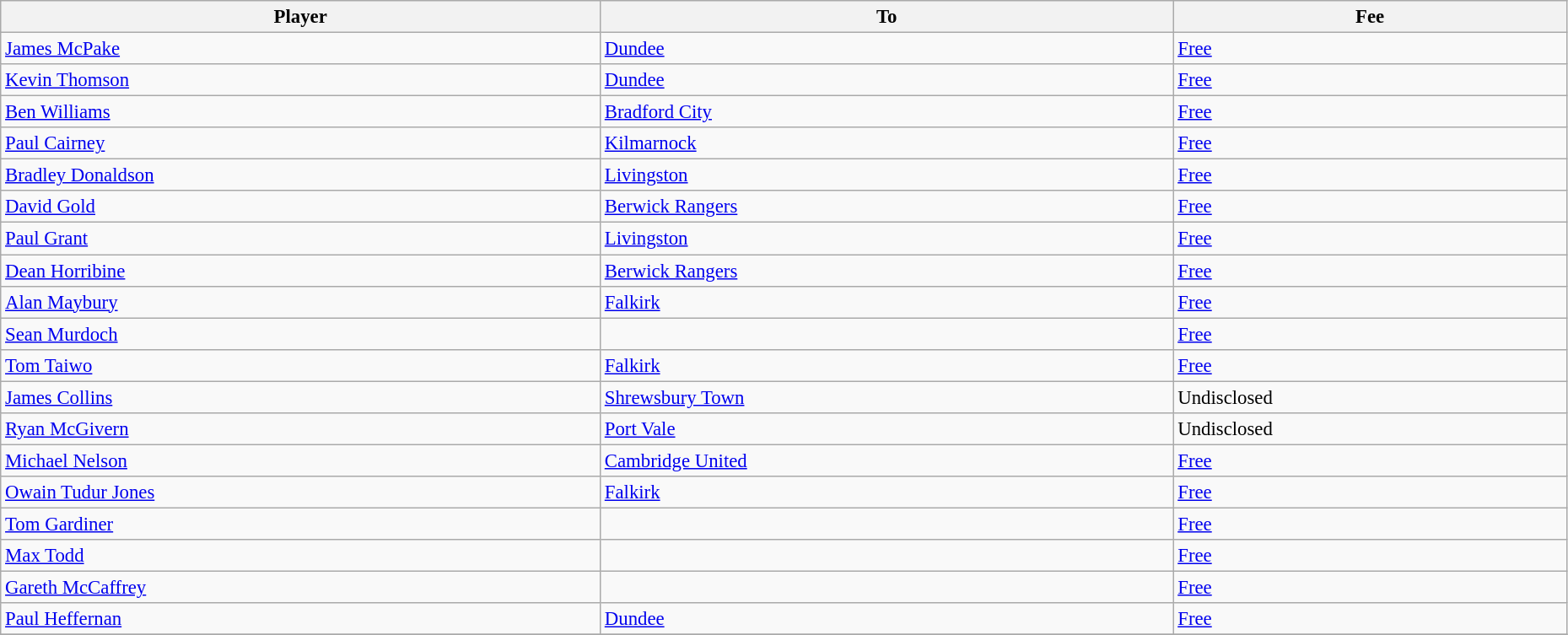<table class="wikitable" style="text-align:center; font-size:95%;width:98%; text-align:left">
<tr>
<th>Player</th>
<th>To</th>
<th>Fee</th>
</tr>
<tr>
<td> <a href='#'>James McPake</a></td>
<td> <a href='#'>Dundee</a></td>
<td><a href='#'>Free</a></td>
</tr>
<tr>
<td> <a href='#'>Kevin Thomson</a></td>
<td> <a href='#'>Dundee</a></td>
<td><a href='#'>Free</a></td>
</tr>
<tr>
<td> <a href='#'>Ben Williams</a></td>
<td> <a href='#'>Bradford City</a></td>
<td><a href='#'>Free</a></td>
</tr>
<tr>
<td> <a href='#'>Paul Cairney</a></td>
<td> <a href='#'>Kilmarnock</a></td>
<td><a href='#'>Free</a></td>
</tr>
<tr>
<td> <a href='#'>Bradley Donaldson</a></td>
<td> <a href='#'>Livingston</a></td>
<td><a href='#'>Free</a></td>
</tr>
<tr>
<td> <a href='#'>David Gold</a></td>
<td> <a href='#'>Berwick Rangers</a></td>
<td><a href='#'>Free</a></td>
</tr>
<tr>
<td> <a href='#'>Paul Grant</a></td>
<td> <a href='#'>Livingston</a></td>
<td><a href='#'>Free</a></td>
</tr>
<tr>
<td> <a href='#'>Dean Horribine</a></td>
<td> <a href='#'>Berwick Rangers</a></td>
<td><a href='#'>Free</a></td>
</tr>
<tr>
<td> <a href='#'>Alan Maybury</a></td>
<td> <a href='#'>Falkirk</a></td>
<td><a href='#'>Free</a></td>
</tr>
<tr>
<td> <a href='#'>Sean Murdoch</a></td>
<td></td>
<td><a href='#'>Free</a></td>
</tr>
<tr>
<td> <a href='#'>Tom Taiwo</a></td>
<td> <a href='#'>Falkirk</a></td>
<td><a href='#'>Free</a></td>
</tr>
<tr>
<td> <a href='#'>James Collins</a></td>
<td> <a href='#'>Shrewsbury Town</a></td>
<td>Undisclosed</td>
</tr>
<tr>
<td> <a href='#'>Ryan McGivern</a></td>
<td> <a href='#'>Port Vale</a></td>
<td>Undisclosed</td>
</tr>
<tr>
<td> <a href='#'>Michael Nelson</a></td>
<td> <a href='#'>Cambridge United</a></td>
<td><a href='#'>Free</a></td>
</tr>
<tr>
<td> <a href='#'>Owain Tudur Jones</a></td>
<td> <a href='#'>Falkirk</a></td>
<td><a href='#'>Free</a></td>
</tr>
<tr>
<td> <a href='#'>Tom Gardiner</a></td>
<td></td>
<td><a href='#'>Free</a></td>
</tr>
<tr>
<td> <a href='#'>Max Todd</a></td>
<td></td>
<td><a href='#'>Free</a></td>
</tr>
<tr>
<td> <a href='#'>Gareth McCaffrey</a></td>
<td></td>
<td><a href='#'>Free</a></td>
</tr>
<tr>
<td> <a href='#'>Paul Heffernan</a></td>
<td> <a href='#'>Dundee</a></td>
<td><a href='#'>Free</a></td>
</tr>
<tr>
</tr>
</table>
